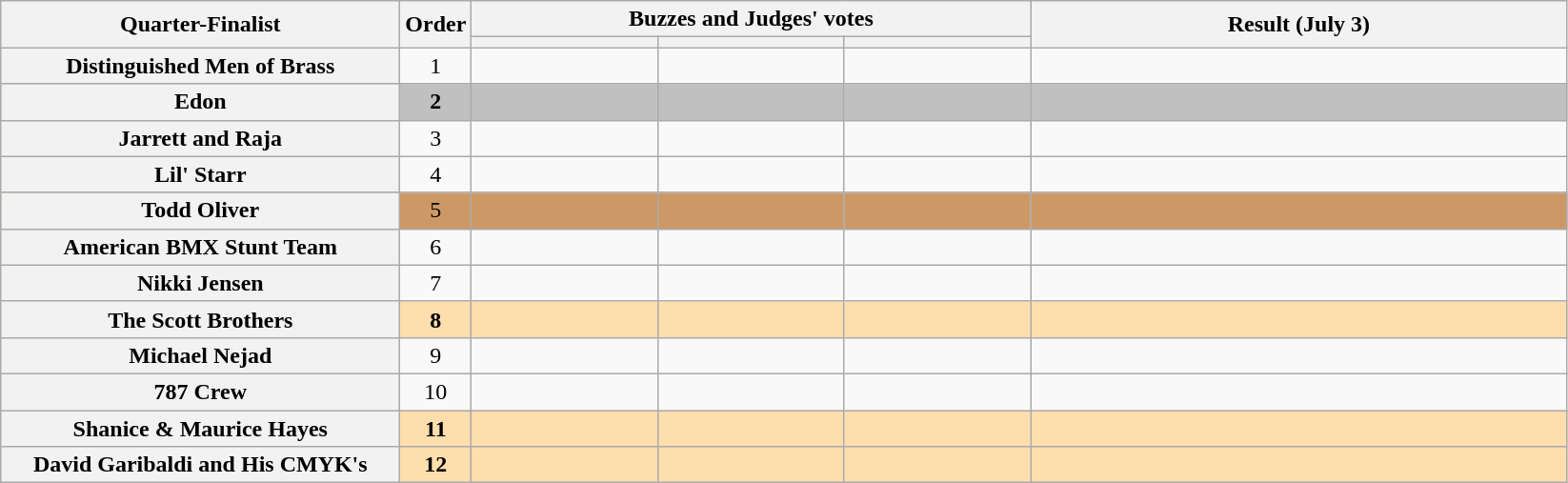<table class="wikitable plainrowheaders sortable" style="text-align:center;">
<tr>
<th scope="col" rowspan="2" class="unsortable" style="width:17em;">Quarter-Finalist</th>
<th scope="col" rowspan="2" style="width:1em;">Order</th>
<th scope="col" colspan="3" class="unsortable" style="width:24em;">Buzzes and Judges' votes</th>
<th scope="col" rowspan="2" style="width:23em;">Result (July 3)</th>
</tr>
<tr>
<th scope="col" class="unsortable" style="width:6em;"></th>
<th scope="col" class="unsortable" style="width:6em;"></th>
<th scope="col" class="unsortable" style="width:6em;"></th>
</tr>
<tr>
<th scope="row">Distinguished Men of Brass</th>
<td>1</td>
<td style="text-align:center;"></td>
<td style="text-align:center;"></td>
<td style="text-align:center;"></td>
<td></td>
</tr>
<tr style="background:silver;">
<th scope="row"><strong>Edon</strong></th>
<td><strong>2</strong></td>
<td style="text-align:center;"></td>
<td style="text-align:center;"></td>
<td style="text-align:center;"></td>
<td><strong></strong></td>
</tr>
<tr>
<th scope="row">Jarrett and Raja</th>
<td>3</td>
<td style="text-align:center;"></td>
<td style="text-align:center;"></td>
<td style="text-align:center;"></td>
<td></td>
</tr>
<tr>
<th scope="row">Lil' Starr</th>
<td>4</td>
<td style="text-align:center;"></td>
<td style="text-align:center;"></td>
<td style="text-align:center;"></td>
<td></td>
</tr>
<tr style="background:#c96;">
<th scope="row">Todd Oliver</th>
<td>5</td>
<td style="text-align:center;"></td>
<td style="text-align:center;"></td>
<td style="text-align:center;"></td>
<td></td>
</tr>
<tr>
<th scope="row">American BMX Stunt Team</th>
<td>6</td>
<td style="text-align:center;"></td>
<td style="text-align:center;"></td>
<td style="text-align:center;"></td>
<td></td>
</tr>
<tr>
<th scope="row">Nikki Jensen</th>
<td>7</td>
<td style="text-align:center;"></td>
<td style="text-align:center;"></td>
<td style="text-align:center;"></td>
<td></td>
</tr>
<tr style="background:NavajoWhite;">
<th scope="row"><strong>The Scott Brothers</strong></th>
<td><strong>8</strong></td>
<td style="text-align:center;"></td>
<td style="text-align:center;"></td>
<td style="text-align:center;"></td>
<td><strong></strong></td>
</tr>
<tr>
<th scope="row">Michael Nejad</th>
<td>9</td>
<td style="text-align:center;"></td>
<td style="text-align:center;"></td>
<td style="text-align:center;"></td>
<td></td>
</tr>
<tr>
<th scope="row">787 Crew</th>
<td>10</td>
<td style="text-align:center;"></td>
<td style="text-align:center;"></td>
<td style="text-align:center;"></td>
<td></td>
</tr>
<tr style="background:NavajoWhite;">
<th scope="row"><strong>Shanice & Maurice Hayes</strong></th>
<td><strong>11</strong></td>
<td style="text-align:center;"></td>
<td style="text-align:center;"></td>
<td style="text-align:center;"></td>
<td><strong></strong></td>
</tr>
<tr style="background:NavajoWhite;">
<th scope="row"><strong>David Garibaldi and His CMYK's</strong></th>
<td><strong>12</strong></td>
<td style="text-align:center;"></td>
<td style="text-align:center;"></td>
<td style="text-align:center;"></td>
<td><strong></strong></td>
</tr>
</table>
